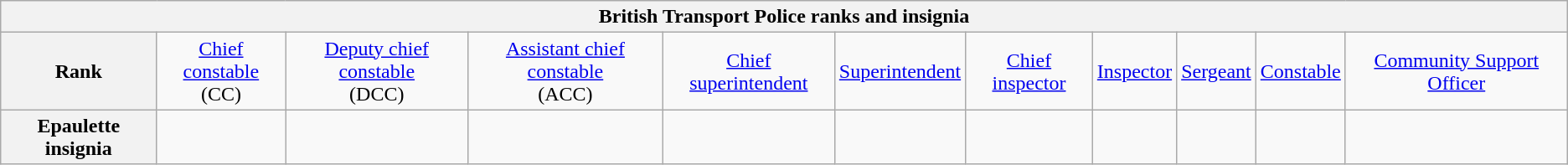<table class="wikitable" style="text-align: center;">
<tr>
<th colspan=11>British Transport Police ranks and insignia</th>
</tr>
<tr>
<th>Rank</th>
<td><a href='#'>Chief constable</a><br>(CC)</td>
<td><a href='#'>Deputy chief constable</a><br>(DCC)</td>
<td><a href='#'>Assistant chief constable</a><br>(ACC)</td>
<td><a href='#'>Chief superintendent</a></td>
<td><a href='#'>Superintendent</a></td>
<td><a href='#'>Chief inspector</a></td>
<td><a href='#'>Inspector</a></td>
<td><a href='#'>Sergeant</a></td>
<td><a href='#'>Constable</a></td>
<td><a href='#'>Community Support Officer</a></td>
</tr>
<tr>
<th>Epaulette insignia</th>
<td></td>
<td></td>
<td></td>
<td></td>
<td></td>
<td></td>
<td></td>
<td></td>
<td></td>
<td></td>
</tr>
</table>
